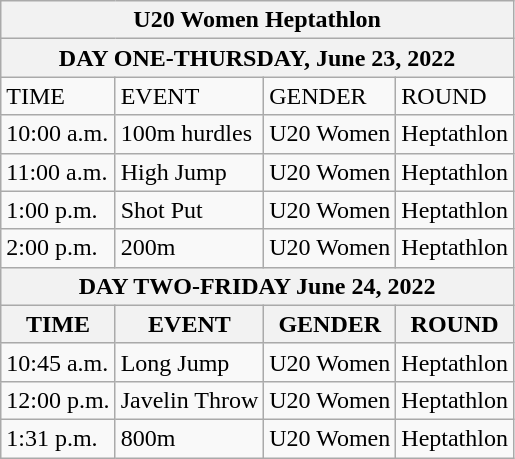<table class="wikitable sortable">
<tr>
<th colspan="6">U20 Women Heptathlon</th>
</tr>
<tr>
<th colspan="6">DAY ONE-THURSDAY, June 23, 2022</th>
</tr>
<tr>
<td>TIME</td>
<td>EVENT</td>
<td>GENDER</td>
<td>ROUND</td>
</tr>
<tr>
<td>10:00 a.m.</td>
<td>100m hurdles</td>
<td>U20 Women</td>
<td>Heptathlon</td>
</tr>
<tr>
<td>11:00 a.m.</td>
<td>High Jump</td>
<td>U20 Women</td>
<td>Heptathlon</td>
</tr>
<tr>
<td>1:00 p.m.</td>
<td>Shot Put</td>
<td>U20 Women</td>
<td>Heptathlon</td>
</tr>
<tr>
<td>2:00 p.m.</td>
<td>200m</td>
<td>U20 Women</td>
<td>Heptathlon</td>
</tr>
<tr>
<th colspan="6">DAY TWO-FRIDAY June 24, 2022</th>
</tr>
<tr>
<th>TIME</th>
<th>EVENT</th>
<th>GENDER</th>
<th>ROUND</th>
</tr>
<tr>
<td>10:45 a.m.</td>
<td>Long Jump</td>
<td>U20 Women</td>
<td>Heptathlon</td>
</tr>
<tr>
<td>12:00 p.m.</td>
<td>Javelin Throw</td>
<td>U20 Women</td>
<td>Heptathlon</td>
</tr>
<tr>
<td>1:31 p.m.</td>
<td>800m</td>
<td>U20 Women</td>
<td>Heptathlon</td>
</tr>
</table>
